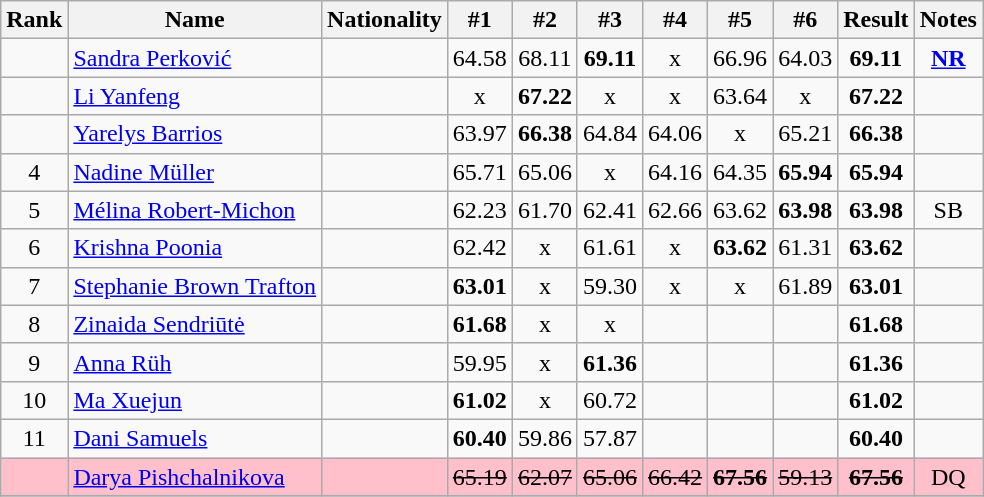<table class="wikitable sortable" style="text-align:center">
<tr>
<th>Rank</th>
<th>Name</th>
<th>Nationality</th>
<th>#1</th>
<th>#2</th>
<th>#3</th>
<th>#4</th>
<th>#5</th>
<th>#6</th>
<th>Result</th>
<th>Notes</th>
</tr>
<tr>
<td></td>
<td align="left"><a href='#'>Sandra Perković</a></td>
<td align="left"></td>
<td>64.58</td>
<td>68.11</td>
<td><strong>69.11</strong></td>
<td>x</td>
<td>66.96</td>
<td>64.03</td>
<td><strong>69.11</strong></td>
<td><strong><a href='#'>NR</a></strong></td>
</tr>
<tr>
<td></td>
<td align="left"><a href='#'>Li Yanfeng</a></td>
<td align="left"></td>
<td>x</td>
<td><strong>67.22</strong></td>
<td>x</td>
<td>x</td>
<td>63.64</td>
<td>x</td>
<td><strong>67.22</strong></td>
<td></td>
</tr>
<tr>
<td></td>
<td align="left"><a href='#'>Yarelys Barrios</a></td>
<td align="left"></td>
<td>63.97</td>
<td><strong>66.38</strong></td>
<td>64.84</td>
<td>64.06</td>
<td>x</td>
<td>65.21</td>
<td><strong>66.38</strong></td>
<td></td>
</tr>
<tr>
<td>4</td>
<td align="left"><a href='#'>Nadine Müller</a></td>
<td align="left"></td>
<td>65.71</td>
<td>65.06</td>
<td>x</td>
<td>64.16</td>
<td>64.35</td>
<td><strong>65.94</strong></td>
<td><strong>65.94</strong></td>
<td></td>
</tr>
<tr>
<td>5</td>
<td align="left"><a href='#'>Mélina Robert-Michon</a></td>
<td align="left"></td>
<td>62.23</td>
<td>61.70</td>
<td>62.41</td>
<td>62.66</td>
<td>63.62</td>
<td><strong>63.98</strong></td>
<td><strong>63.98</strong></td>
<td>SB</td>
</tr>
<tr>
<td>6</td>
<td align="left"><a href='#'>Krishna Poonia</a></td>
<td align="left"></td>
<td>62.42</td>
<td>x</td>
<td>61.61</td>
<td>x</td>
<td><strong>63.62</strong></td>
<td>61.31</td>
<td><strong>63.62</strong></td>
<td></td>
</tr>
<tr>
<td>7</td>
<td align="left"><a href='#'>Stephanie Brown Trafton</a></td>
<td align="left"></td>
<td><strong>63.01</strong></td>
<td>x</td>
<td>59.30</td>
<td>x</td>
<td>x</td>
<td>61.89</td>
<td><strong>63.01</strong></td>
<td></td>
</tr>
<tr>
<td>8</td>
<td align="left"><a href='#'>Zinaida Sendriūtė</a></td>
<td align="left"></td>
<td><strong>61.68</strong></td>
<td>x</td>
<td>x</td>
<td></td>
<td></td>
<td></td>
<td><strong>61.68</strong></td>
<td></td>
</tr>
<tr>
<td>9</td>
<td align="left"><a href='#'>Anna Rüh</a></td>
<td align="left"></td>
<td>59.95</td>
<td>x</td>
<td><strong>61.36</strong></td>
<td></td>
<td></td>
<td></td>
<td><strong>61.36</strong></td>
<td></td>
</tr>
<tr>
<td>10</td>
<td align="left"><a href='#'>Ma Xuejun</a></td>
<td align="left"></td>
<td><strong>61.02</strong></td>
<td>x</td>
<td>60.72</td>
<td></td>
<td></td>
<td></td>
<td><strong>61.02</strong></td>
<td></td>
</tr>
<tr>
<td>11</td>
<td align="left"><a href='#'>Dani Samuels</a></td>
<td align="left"></td>
<td><strong>60.40</strong></td>
<td>59.86</td>
<td>57.87</td>
<td></td>
<td></td>
<td></td>
<td><strong>60.40</strong></td>
<td></td>
</tr>
<tr bgcolor=pink>
<td></td>
<td align="left"><a href='#'>Darya Pishchalnikova</a></td>
<td align="left"></td>
<td><s>65.19</s></td>
<td><s>62.07</s></td>
<td><s>65.06</s></td>
<td><s>66.42</s></td>
<td><s><strong>67.56</strong></s></td>
<td><s>59.13</s></td>
<td><s><strong>67.56</strong></s></td>
<td>DQ</td>
</tr>
<tr>
</tr>
</table>
